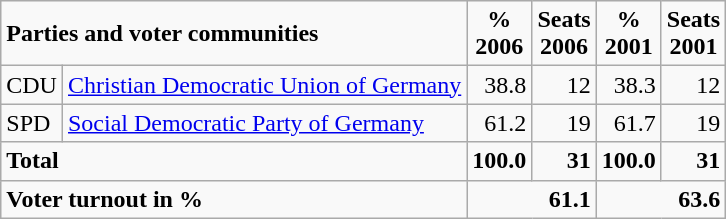<table class="wikitable">
<tr --  class="hintergrundfarbe5">
<td colspan="2"><strong>Parties and voter communities</strong></td>
<td align="center"><strong>%<br>2006</strong></td>
<td align="center"><strong>Seats<br>2006</strong></td>
<td align="center"><strong>%<br>2001</strong></td>
<td align="center"><strong>Seats<br>2001</strong></td>
</tr>
<tr --->
<td>CDU</td>
<td><a href='#'>Christian Democratic Union of Germany</a></td>
<td align="right">38.8</td>
<td align="right">12</td>
<td align="right">38.3</td>
<td align="right">12</td>
</tr>
<tr --->
<td>SPD</td>
<td><a href='#'>Social Democratic Party of Germany</a></td>
<td align="right">61.2</td>
<td align="right">19</td>
<td align="right">61.7</td>
<td align="right">19</td>
</tr>
<tr -- class="hintergrundfarbe5">
<td colspan="2"><strong>Total</strong></td>
<td align="right"><strong>100.0</strong></td>
<td align="right"><strong>31</strong></td>
<td align="right"><strong>100.0</strong></td>
<td align="right"><strong>31</strong></td>
</tr>
<tr -- class="hintergrundfarbe5">
<td colspan="2"><strong>Voter turnout in %</strong></td>
<td colspan="2" align="right"><strong>61.1</strong></td>
<td colspan="2" align="right"><strong>63.6</strong></td>
</tr>
</table>
